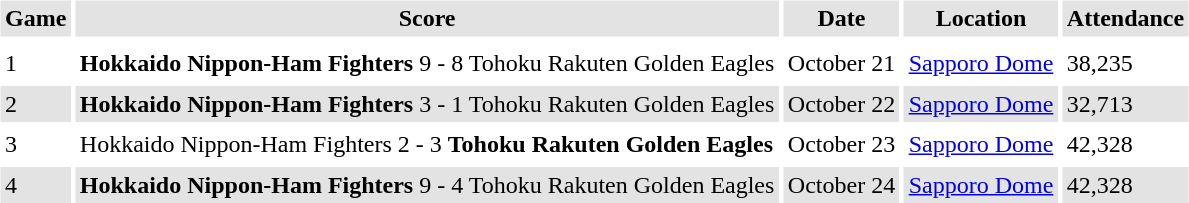<table border="0" cellspacing="3" cellpadding="3">
<tr style="background: #e3e3e3;">
<th>Game</th>
<th>Score</th>
<th>Date</th>
<th>Location</th>
<th>Attendance</th>
</tr>
<tr style="background: #e3e3e3;">
</tr>
<tr>
<td>1</td>
<td><strong>Hokkaido Nippon-Ham Fighters</strong> 9 - 8 Tohoku Rakuten Golden Eagles</td>
<td>October 21</td>
<td><a href='#'>Sapporo Dome</a></td>
<td>38,235</td>
</tr>
<tr style="background: #e3e3e3;">
<td>2</td>
<td><strong>Hokkaido Nippon-Ham Fighters</strong> 3 - 1 Tohoku Rakuten Golden Eagles</td>
<td>October 22</td>
<td><a href='#'>Sapporo Dome</a></td>
<td>32,713</td>
</tr>
<tr>
<td>3</td>
<td>Hokkaido Nippon-Ham Fighters 2 - 3 <strong>Tohoku Rakuten Golden Eagles</strong></td>
<td>October 23</td>
<td><a href='#'>Sapporo Dome</a></td>
<td>42,328</td>
</tr>
<tr style="background: #e3e3e3;">
<td>4</td>
<td><strong>Hokkaido Nippon-Ham Fighters</strong> 9 - 4 Tohoku Rakuten Golden Eagles</td>
<td>October 24</td>
<td><a href='#'>Sapporo Dome</a></td>
<td>42,328</td>
</tr>
</table>
